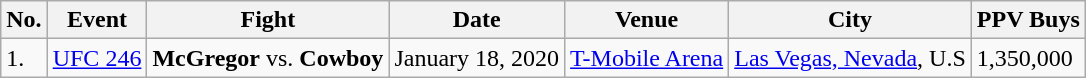<table class="wikitable">
<tr>
<th>No.</th>
<th>Event</th>
<th>Fight</th>
<th>Date</th>
<th>Venue</th>
<th>City</th>
<th>PPV Buys</th>
</tr>
<tr>
<td>1.</td>
<td><a href='#'>UFC 246</a></td>
<td><strong>McGregor</strong> vs. <strong>Cowboy</strong></td>
<td>January 18, 2020</td>
<td><a href='#'>T-Mobile Arena</a></td>
<td><a href='#'>Las Vegas, Nevada</a>, U.S</td>
<td>1,350,000</td>
</tr>
</table>
